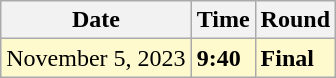<table class="wikitable">
<tr>
<th>Date</th>
<th>Time</th>
<th>Round</th>
</tr>
<tr style=background:lemonchiffon>
<td>November 5, 2023</td>
<td><strong>9:40</strong></td>
<td><strong>Final</strong></td>
</tr>
</table>
